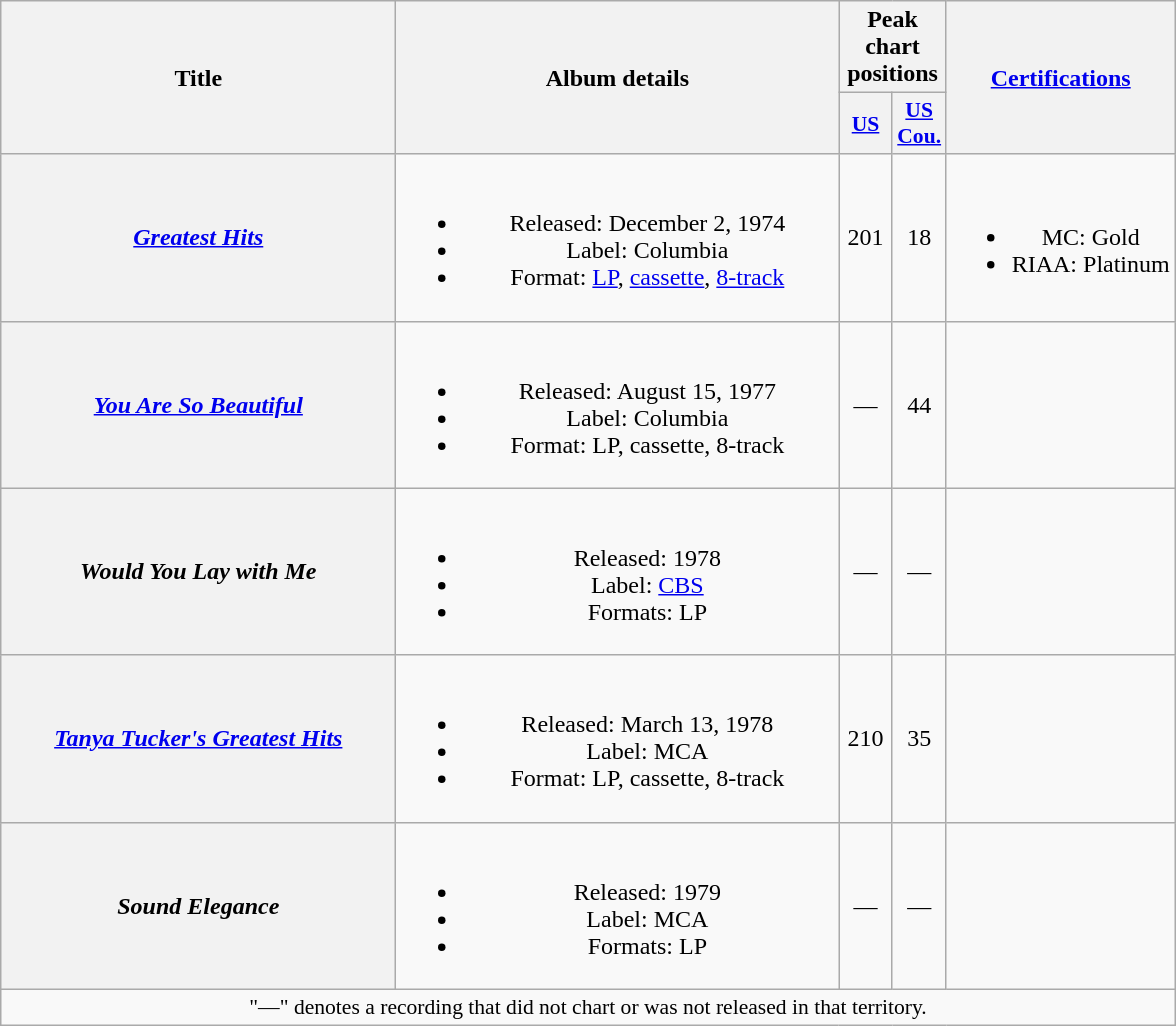<table class="wikitable plainrowheaders" style="text-align:center;" border="1">
<tr>
<th scope="col" rowspan="2" style="width:16em;">Title</th>
<th scope="col" rowspan="2" style="width:18em;">Album details</th>
<th scope="col" colspan="2">Peak chart<br>positions</th>
<th scope="col" rowspan="2"><a href='#'>Certifications</a></th>
</tr>
<tr>
<th scope="col" style="width:2em;font-size:90%;"><a href='#'>US</a><br></th>
<th scope="col" style="width:2em;font-size:90%;"><a href='#'>US<br>Cou.</a><br></th>
</tr>
<tr>
<th scope="row"><em><a href='#'>Greatest Hits</a></em></th>
<td><br><ul><li>Released: December 2, 1974</li><li>Label: Columbia</li><li>Format: <a href='#'>LP</a>, <a href='#'>cassette</a>, <a href='#'>8-track</a></li></ul></td>
<td>201</td>
<td>18</td>
<td><br><ul><li>MC: Gold</li><li>RIAA: Platinum</li></ul></td>
</tr>
<tr>
<th scope="row"><em><a href='#'>You Are So Beautiful</a></em></th>
<td><br><ul><li>Released: August 15, 1977</li><li>Label: Columbia</li><li>Format: LP, cassette, 8-track</li></ul></td>
<td>—</td>
<td>44</td>
<td></td>
</tr>
<tr>
<th scope="row"><em>Would You Lay with Me</em></th>
<td><br><ul><li>Released: 1978</li><li>Label: <a href='#'>CBS</a></li><li>Formats: LP</li></ul></td>
<td>—</td>
<td>—</td>
<td></td>
</tr>
<tr>
<th scope="row"><em><a href='#'>Tanya Tucker's Greatest Hits</a></em></th>
<td><br><ul><li>Released: March 13, 1978</li><li>Label: MCA</li><li>Format: LP, cassette, 8-track</li></ul></td>
<td>210</td>
<td>35</td>
<td></td>
</tr>
<tr>
<th scope="row"><em>Sound Elegance</em></th>
<td><br><ul><li>Released: 1979</li><li>Label: MCA</li><li>Formats: LP</li></ul></td>
<td>—</td>
<td>—</td>
<td></td>
</tr>
<tr>
<td colspan="5" style="font-size:90%">"—" denotes a recording that did not chart or was not released in that territory.</td>
</tr>
</table>
